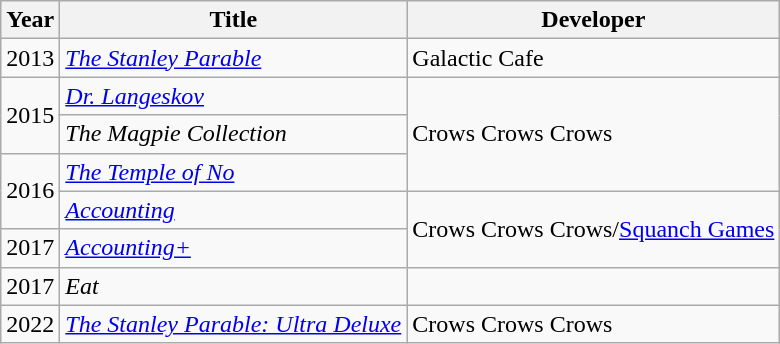<table class="wikitable sortable">
<tr>
<th>Year</th>
<th>Title</th>
<th>Developer</th>
</tr>
<tr>
<td>2013</td>
<td><em><a href='#'>The Stanley Parable</a></em></td>
<td>Galactic Cafe</td>
</tr>
<tr>
<td rowspan="2">2015</td>
<td><em><a href='#'>Dr. Langeskov</a></em></td>
<td rowspan="3">Crows Crows Crows</td>
</tr>
<tr>
<td><em>The Magpie Collection</em></td>
</tr>
<tr>
<td rowspan="2">2016</td>
<td><em><a href='#'>The Temple of No</a></em></td>
</tr>
<tr>
<td><a href='#'><em>Accounting</em></a></td>
<td rowspan="2">Crows Crows Crows/<a href='#'>Squanch Games</a></td>
</tr>
<tr>
<td>2017</td>
<td><em><a href='#'>Accounting+</a></em></td>
</tr>
<tr>
<td>2017</td>
<td><em>Eat</em></td>
</tr>
<tr>
<td>2022</td>
<td><a href='#'><em>The Stanley Parable: Ultra Deluxe</em></a></td>
<td>Crows Crows Crows</td>
</tr>
</table>
